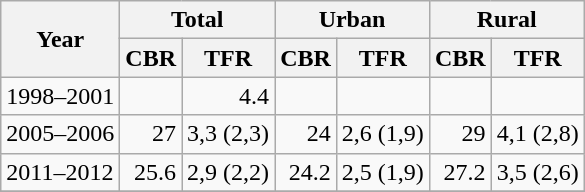<table class="wikitable">
<tr>
<th rowspan=2>Year</th>
<th colspan=2>Total</th>
<th colspan=2>Urban</th>
<th colspan=2>Rural</th>
</tr>
<tr>
<th>CBR</th>
<th>TFR</th>
<th>CBR</th>
<th>TFR</th>
<th>CBR</th>
<th>TFR</th>
</tr>
<tr>
<td>1998–2001</td>
<td style="text-align:right;"></td>
<td style="text-align:right;">4.4</td>
<td style="text-align:right;"></td>
<td style="text-align:right;"></td>
<td style="text-align:right;"></td>
<td style="text-align:right;"></td>
</tr>
<tr>
<td>2005–2006</td>
<td style="text-align:right;">27</td>
<td style="text-align:right;">3,3 (2,3)</td>
<td style="text-align:right;">24</td>
<td style="text-align:right;">2,6 (1,9)</td>
<td style="text-align:right;">29</td>
<td style="text-align:right;">4,1 (2,8)</td>
</tr>
<tr>
<td>2011–2012</td>
<td style="text-align:right;">25.6</td>
<td style="text-align:right;">2,9 (2,2)</td>
<td style="text-align:right;">24.2</td>
<td style="text-align:right;">2,5 (1,9)</td>
<td style="text-align:right;">27.2</td>
<td style="text-align:right;">3,5 (2,6)</td>
</tr>
<tr>
</tr>
</table>
